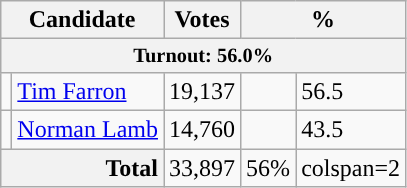<table class="wikitable plainrowheaders">
<tr>
<th colspan="2">Candidate</th>
<th>Votes</th>
<th colspan="2">%</th>
</tr>
<tr style="font-size:85%">
<th scope="row" colspan=5 style="text-align:center"><strong>Turnout:</strong>  56.0%</th>
</tr>
<tr>
<td style="background:"></td>
<td><a href='#'>Tim Farron</a> </td>
<td>19,137</td>
<td></td>
<td>56.5</td>
</tr>
<tr>
<td style="background:"></td>
<td><a href='#'>Norman Lamb</a></td>
<td>14,760</td>
<td></td>
<td>43.5</td>
</tr>
<tr>
<th style="text-align:right;" colspan="2">Total</th>
<td>33,897</td>
<td>56%</td>
<td>colspan=2 </td>
</tr>
</table>
